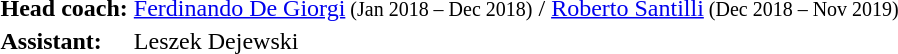<table>
<tr>
<td><strong>Head coach:</strong></td>
<td> <a href='#'>Ferdinando De Giorgi</a><small> (Jan 2018 – Dec 2018)</small> /  <a href='#'>Roberto Santilli</a><small> (Dec 2018 – Nov 2019)</small></td>
</tr>
<tr>
<td><strong>Assistant:</strong></td>
<td> Leszek Dejewski</td>
</tr>
<tr>
</tr>
</table>
